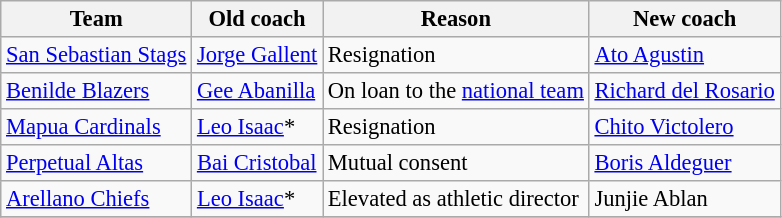<table class=wikitable style="font-size:94%;">
<tr>
<th>Team</th>
<th>Old coach</th>
<th>Reason</th>
<th>New coach</th>
</tr>
<tr>
<td><a href='#'>San Sebastian Stags</a></td>
<td><a href='#'>Jorge Gallent</a></td>
<td>Resignation</td>
<td><a href='#'>Ato Agustin</a></td>
</tr>
<tr>
<td><a href='#'>Benilde Blazers</a></td>
<td><a href='#'>Gee Abanilla</a></td>
<td>On loan to the <a href='#'>national team</a></td>
<td><a href='#'>Richard del Rosario</a></td>
</tr>
<tr>
<td><a href='#'>Mapua Cardinals</a></td>
<td><a href='#'>Leo Isaac</a>*</td>
<td>Resignation</td>
<td><a href='#'>Chito Victolero</a></td>
</tr>
<tr>
<td><a href='#'>Perpetual Altas</a></td>
<td><a href='#'>Bai Cristobal</a></td>
<td>Mutual consent</td>
<td><a href='#'>Boris Aldeguer</a></td>
</tr>
<tr>
<td><a href='#'>Arellano Chiefs</a></td>
<td><a href='#'>Leo Isaac</a>*</td>
<td>Elevated as athletic director</td>
<td>Junjie Ablan</td>
</tr>
<tr style="font-size:92%;">
</tr>
</table>
